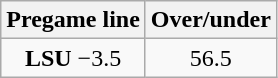<table class="wikitable">
<tr align="center">
<th style=>Pregame line</th>
<th style=>Over/under</th>
</tr>
<tr align="center">
<td><strong>LSU</strong> −3.5</td>
<td>56.5</td>
</tr>
</table>
